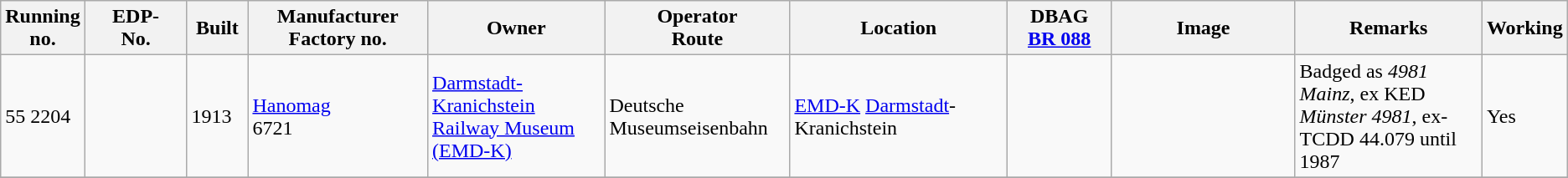<table class="wikitable" style="width="100%"; border:solid 1px #AAAAAA; background:#e3e3e3;">
<tr>
<th width="5%">Running<br>no.</th>
<th width="7%">EDP-<br>No.</th>
<th width="4%">Built</th>
<th width="12%">Manufacturer<br>Factory no.</th>
<th width="12%">Owner</th>
<th width="12%">Operator<br>Route</th>
<th width="15%">Location</th>
<th width="7%">DBAG<br><a href='#'>BR 088</a></th>
<th width="13%">Image</th>
<th width="20%">Remarks</th>
<th width="8%">Working</th>
</tr>
<tr>
<td>55 2204</td>
<td></td>
<td>1913</td>
<td><a href='#'>Hanomag</a><br>6721</td>
<td><a href='#'>Darmstadt-Kranichstein Railway Museum (EMD-K)</a></td>
<td>Deutsche Museumseisenbahn</td>
<td><a href='#'>EMD-K</a> <a href='#'>Darmstadt</a>-Kranichstein</td>
<td></td>
<td></td>
<td>Badged as <em>4981 Mainz</em>, ex KED <em>Münster 4981</em>, ex-TCDD 44.079 until 1987</td>
<td>Yes</td>
</tr>
<tr>
</tr>
</table>
